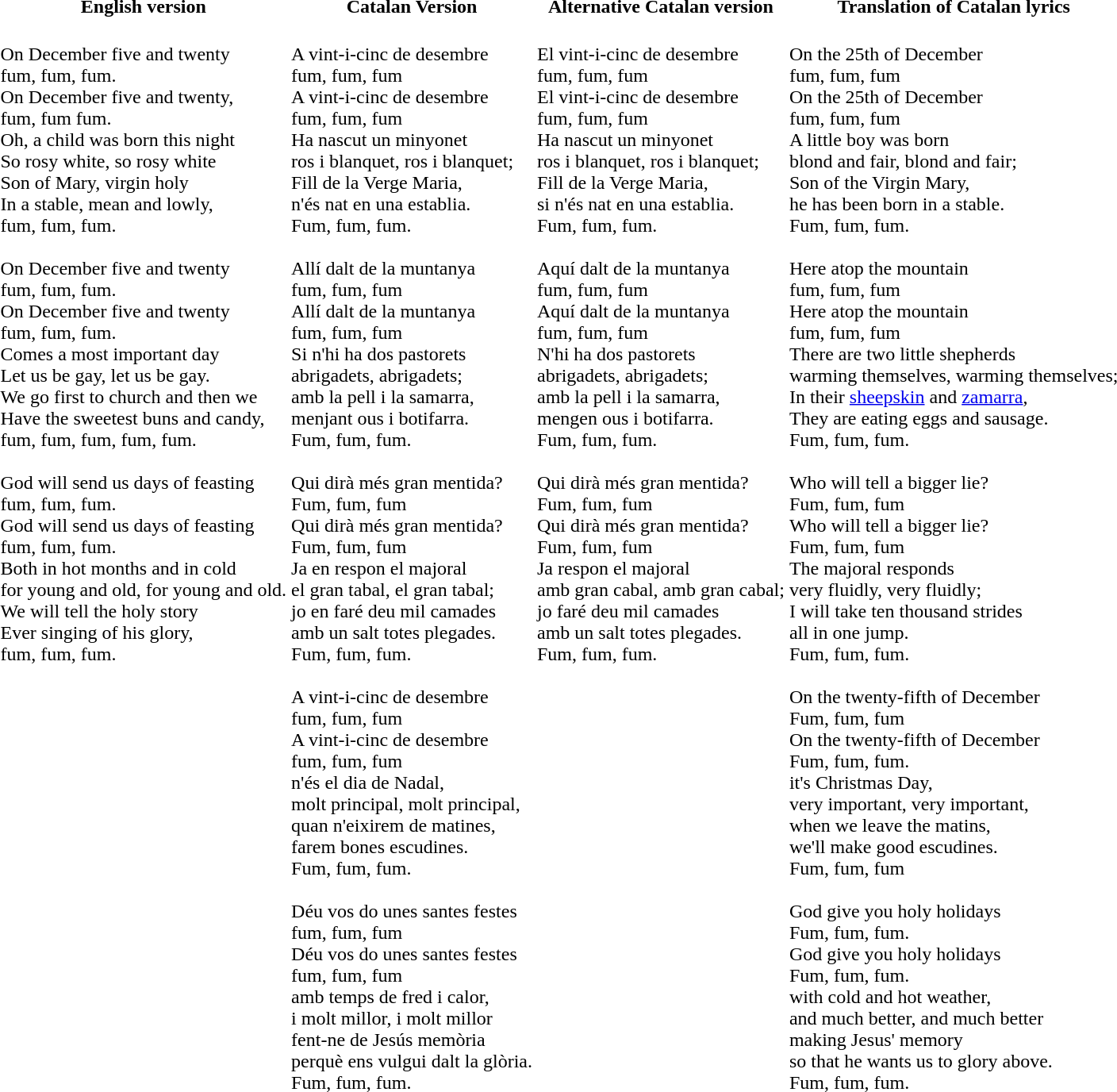<table>
<tr>
<th>English version</th>
<th>Catalan Version</th>
<th>Alternative Catalan version</th>
<th>Translation of Catalan lyrics</th>
</tr>
<tr valign="top">
<td><br>On December five and twenty<br>
fum, fum, fum.<br>
On December five and twenty,<br>
fum, fum fum.<br>
Oh, a child was born this night<br>
So rosy white, so rosy white<br>
Son of Mary, virgin holy<br>
In a stable, mean and lowly,<br>
fum, fum, fum.<br><br>On December five and twenty<br>
fum, fum, fum.<br>
On December five and twenty<br>
fum, fum, fum.<br>
Comes a most important day<br>
Let us be gay, let us be gay.<br>
We go first to church and then we<br>
Have the sweetest buns and candy,<br>
fum, fum, fum, fum, fum.<br><br>God will send us days of feasting<br>
fum, fum, fum.<br>
God will send us days of feasting<br>
fum, fum, fum.<br>
Both in hot months and in cold<br>
for young and old, for young and old.<br>
We will tell the holy story<br>
Ever singing of his glory,<br>
fum, fum, fum.</td>
<td><br>A vint-i-cinc de desembre<br>
fum, fum, fum<br>
A vint-i-cinc de desembre<br>
fum, fum, fum<br>
Ha nascut un minyonet<br>
ros i blanquet, ros i blanquet;<br>
Fill de la Verge Maria,<br>
n'és nat en una establia.<br>
Fum, fum, fum.<br><br>Allí dalt de la muntanya<br>
fum, fum, fum<br>
Allí dalt de la muntanya<br>
fum, fum, fum<br>
Si n'hi ha dos pastorets<br>
abrigadets, abrigadets;<br>
amb la pell i la samarra,<br>
menjant ous i botifarra.<br>
Fum, fum, fum.<br><br>Qui dirà més gran mentida?<br>
Fum, fum, fum<br>
Qui dirà més gran mentida?<br>
Fum, fum, fum<br>
Ja en respon el majoral<br>
el gran tabal, el gran tabal;<br>
jo en faré deu mil camades<br>
amb un salt totes plegades.<br>
Fum, fum, fum.<br><br>A vint-i-cinc de desembre<br>
fum, fum, fum<br>
A vint-i-cinc de desembre<br>
fum, fum, fum<br>
n'és el dia de Nadal,<br>
molt principal, molt principal,<br>
quan n'eixirem de matines,<br>
farem bones escudines.<br>
Fum, fum, fum.<br><br>Déu vos do unes santes festes<br>
fum, fum, fum<br>
Déu vos do unes santes festes<br>
fum, fum, fum<br>
amb temps de fred i calor,<br>
i molt millor, i molt millor<br>
fent-ne de Jesús memòria<br>
perquè ens vulgui dalt la glòria.<br>
Fum, fum, fum.</td>
<td><br>El vint-i-cinc de desembre<br>
fum, fum, fum<br>
El vint-i-cinc de desembre<br>
fum, fum, fum<br>
Ha nascut un minyonet<br>
ros i blanquet, ros i blanquet;<br>
Fill de la Verge Maria,<br>
si n'és nat en una establia.<br>
Fum, fum, fum.<br><br>Aquí dalt de la muntanya<br>
fum, fum, fum<br>
Aquí dalt de la muntanya<br>
fum, fum, fum<br>
N'hi ha dos pastorets <br>
abrigadets, abrigadets; <br>
amb la pell i la samarra, <br>
mengen ous i botifarra. <br>
Fum, fum, fum. <br><br>Qui dirà més gran mentida?<br>
Fum, fum, fum<br>
Qui dirà més gran mentida?<br>
Fum, fum, fum<br>
Ja respon el majoral <br>
amb gran cabal, amb gran cabal; <br>
jo faré deu mil camades <br>
amb un salt totes plegades. <br>
Fum, fum, fum.</td>
<td><br>On the 25th of December<br>
fum, fum, fum<br>
On the 25th of December<br>
fum, fum, fum<br>
A little boy was born<br>
blond and fair, blond and fair;<br>
Son of the Virgin Mary,<br>
he has been born in a stable.<br>
Fum, fum, fum.<br><br>Here atop the mountain<br>
fum, fum, fum<br>
Here atop the mountain<br>
fum, fum, fum<br>
There are two little shepherds<br>
warming themselves, warming themselves; <br>
In their <a href='#'>sheepskin</a> and <a href='#'>zamarra</a>, <br>
They are eating eggs and sausage. <br>
Fum, fum, fum. <br><br>Who will tell a bigger lie?<br>
Fum, fum, fum<br>
Who will tell a bigger lie?<br>
Fum, fum, fum<br>
The majoral responds <br>
very fluidly, very fluidly;<br>
I will take ten thousand strides<br>
all in one jump. <br>
Fum, fum, fum.  <br><br>On the twenty-fifth of December<br>
Fum, fum, fum<br>
On the twenty-fifth of December<br>
Fum, fum, fum.<br>
it's Christmas Day,<br>
very important, very important,<br>
when we leave the matins,<br>
we'll make good escudines.<br>
Fum, fum, fum<br><br>God give you holy holidays<br>
Fum, fum, fum.<br>
God give you holy holidays<br>
Fum, fum, fum.<br>
with cold and hot weather,<br>
and much better, and much better<br>
making Jesus' memory<br>
so that he wants us to glory above.<br>
Fum, fum, fum.<br></td>
</tr>
</table>
